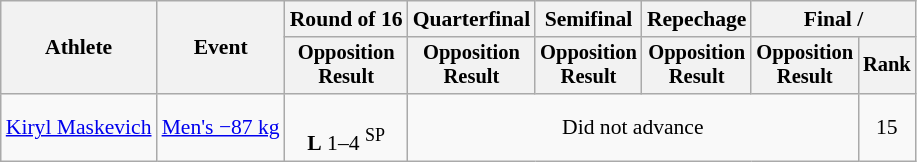<table class="wikitable" style="font-size:90%">
<tr>
<th rowspan=2>Athlete</th>
<th rowspan=2>Event</th>
<th>Round of 16</th>
<th>Quarterfinal</th>
<th>Semifinal</th>
<th>Repechage</th>
<th colspan=2>Final / </th>
</tr>
<tr style="font-size: 95%">
<th>Opposition<br>Result</th>
<th>Opposition<br>Result</th>
<th>Opposition<br>Result</th>
<th>Opposition<br>Result</th>
<th>Opposition<br>Result</th>
<th>Rank</th>
</tr>
<tr align=center>
<td align=left><a href='#'>Kiryl Maskevich</a></td>
<td align=left><a href='#'>Men's −87 kg</a></td>
<td><br><strong>L</strong> 1–4 <sup>SP</sup></td>
<td colspan=4>Did not advance</td>
<td>15</td>
</tr>
</table>
